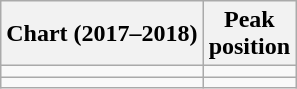<table class="wikitable" style="display:table-inline">
<tr>
<th>Chart (2017–2018)</th>
<th>Peak<br>position</th>
</tr>
<tr>
<td></td>
<td></td>
</tr>
<tr>
<td></td>
<td></td>
</tr>
</table>
